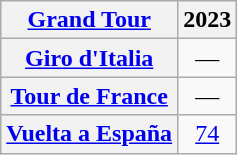<table class="wikitable plainrowheaders">
<tr>
<th scope="col"><a href='#'>Grand Tour</a></th>
<th scope="col">2023</th>
</tr>
<tr style="text-align:center;">
<th scope="row"> <a href='#'>Giro d'Italia</a></th>
<td>—</td>
</tr>
<tr style="text-align:center;">
<th scope="row"> <a href='#'>Tour de France</a></th>
<td>—</td>
</tr>
<tr style="text-align:center;">
<th scope="row"> <a href='#'>Vuelta a España</a></th>
<td><a href='#'>74</a></td>
</tr>
</table>
